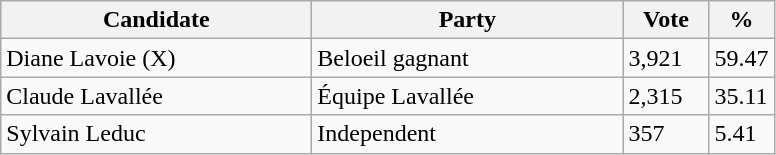<table class="wikitable">
<tr>
<th bgcolor="#DDDDFF" width="200px">Candidate</th>
<th bgcolor="#DDDDFF" width="200px">Party</th>
<th bgcolor="#DDDDFF" width="50px">Vote</th>
<th bgcolor="#DDDDFF" width="30px">%</th>
</tr>
<tr>
<td>Diane Lavoie (X)</td>
<td>Beloeil gagnant</td>
<td>3,921</td>
<td>59.47</td>
</tr>
<tr>
<td>Claude Lavallée</td>
<td>Équipe Lavallée</td>
<td>2,315</td>
<td>35.11</td>
</tr>
<tr>
<td>Sylvain Leduc</td>
<td>Independent</td>
<td>357</td>
<td>5.41</td>
</tr>
</table>
